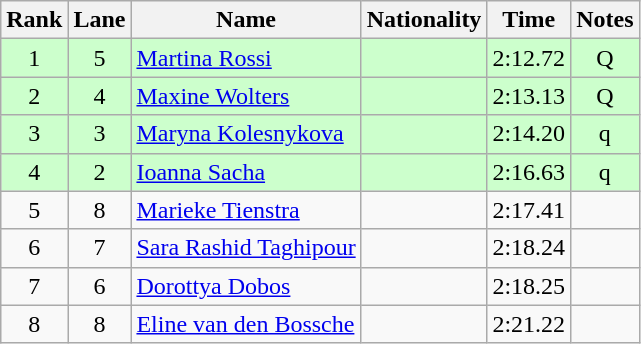<table class="wikitable sortable" style="text-align:center">
<tr>
<th>Rank</th>
<th>Lane</th>
<th>Name</th>
<th>Nationality</th>
<th>Time</th>
<th>Notes</th>
</tr>
<tr bgcolor=ccffcc>
<td>1</td>
<td>5</td>
<td align=left><a href='#'>Martina Rossi</a></td>
<td align=left></td>
<td>2:12.72</td>
<td>Q</td>
</tr>
<tr bgcolor=ccffcc>
<td>2</td>
<td>4</td>
<td align=left><a href='#'>Maxine Wolters</a></td>
<td align=left></td>
<td>2:13.13</td>
<td>Q</td>
</tr>
<tr bgcolor=ccffcc>
<td>3</td>
<td>3</td>
<td align=left><a href='#'>Maryna Kolesnykova</a></td>
<td align=left></td>
<td>2:14.20</td>
<td>q</td>
</tr>
<tr bgcolor=ccffcc>
<td>4</td>
<td>2</td>
<td align=left><a href='#'>Ioanna Sacha</a></td>
<td align=left></td>
<td>2:16.63</td>
<td>q</td>
</tr>
<tr>
<td>5</td>
<td>8</td>
<td align=left><a href='#'>Marieke Tienstra</a></td>
<td align=left></td>
<td>2:17.41</td>
<td></td>
</tr>
<tr>
<td>6</td>
<td>7</td>
<td align=left><a href='#'>Sara Rashid Taghipour</a></td>
<td align=left></td>
<td>2:18.24</td>
<td></td>
</tr>
<tr>
<td>7</td>
<td>6</td>
<td align=left><a href='#'>Dorottya Dobos</a></td>
<td align=left></td>
<td>2:18.25</td>
<td></td>
</tr>
<tr>
<td>8</td>
<td>8</td>
<td align=left><a href='#'>Eline van den Bossche</a></td>
<td align=left></td>
<td>2:21.22</td>
<td></td>
</tr>
</table>
